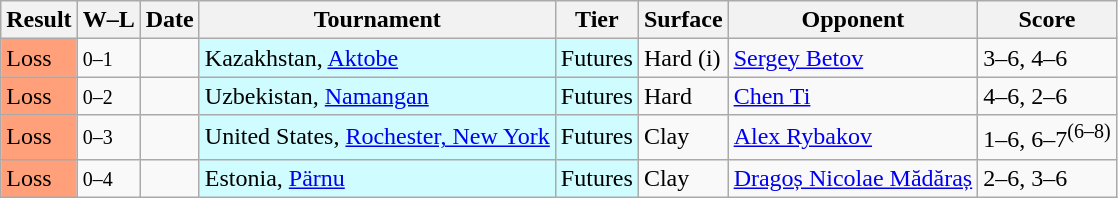<table class="sortable wikitable">
<tr>
<th>Result</th>
<th class="unsortable">W–L</th>
<th>Date</th>
<th>Tournament</th>
<th>Tier</th>
<th>Surface</th>
<th>Opponent</th>
<th class="unsortable">Score</th>
</tr>
<tr>
<td bgcolor=FFA07A>Loss</td>
<td><small>0–1</small></td>
<td></td>
<td style="background:#cffcff;">Kazakhstan, <a href='#'>Aktobe</a></td>
<td style="background:#cffcff;">Futures</td>
<td>Hard (i)</td>
<td> <a href='#'>Sergey Betov</a></td>
<td>3–6, 4–6</td>
</tr>
<tr>
<td bgcolor=FFA07A>Loss</td>
<td><small>0–2</small></td>
<td></td>
<td style="background:#cffcff;">Uzbekistan, <a href='#'>Namangan</a></td>
<td style="background:#cffcff;">Futures</td>
<td>Hard</td>
<td> <a href='#'>Chen Ti</a></td>
<td>4–6, 2–6</td>
</tr>
<tr>
<td bgcolor=FFA07A>Loss</td>
<td><small>0–3</small></td>
<td></td>
<td style="background:#cffcff;">United States, <a href='#'>Rochester, New York</a></td>
<td style="background:#cffcff;">Futures</td>
<td>Clay</td>
<td> <a href='#'>Alex Rybakov</a></td>
<td>1–6, 6–7<sup>(6–8)</sup></td>
</tr>
<tr>
<td bgcolor=FFA07A>Loss</td>
<td><small>0–4</small></td>
<td></td>
<td style="background:#cffcff;">Estonia, <a href='#'>Pärnu</a></td>
<td style="background:#cffcff;">Futures</td>
<td>Clay</td>
<td> <a href='#'>Dragoș Nicolae Mădăraș</a></td>
<td>2–6, 3–6</td>
</tr>
</table>
